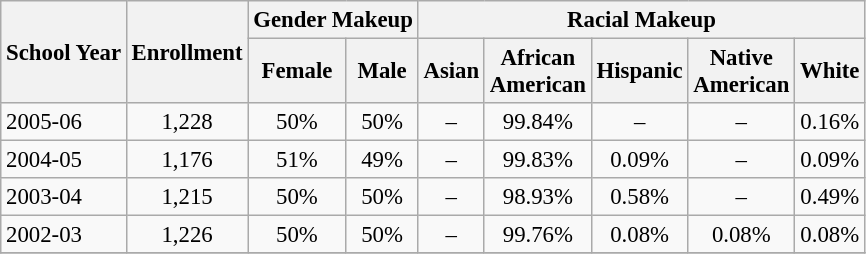<table class="wikitable" style="font-size: 95%;">
<tr>
<th rowspan="2">School Year</th>
<th rowspan="2">Enrollment</th>
<th colspan="2">Gender Makeup</th>
<th colspan="5">Racial Makeup</th>
</tr>
<tr>
<th>Female</th>
<th>Male</th>
<th>Asian</th>
<th>African <br>American</th>
<th>Hispanic</th>
<th>Native <br>American</th>
<th>White</th>
</tr>
<tr>
<td align="left">2005-06</td>
<td align="center">1,228</td>
<td align="center">50%</td>
<td align="center">50%</td>
<td align="center">–</td>
<td align="center">99.84%</td>
<td align="center">–</td>
<td align="center">–</td>
<td align="center">0.16%</td>
</tr>
<tr>
<td align="left">2004-05</td>
<td align="center">1,176</td>
<td align="center">51%</td>
<td align="center">49%</td>
<td align="center">–</td>
<td align="center">99.83%</td>
<td align="center">0.09%</td>
<td align="center">–</td>
<td align="center">0.09%</td>
</tr>
<tr>
<td align="left">2003-04</td>
<td align="center">1,215</td>
<td align="center">50%</td>
<td align="center">50%</td>
<td align="center">–</td>
<td align="center">98.93%</td>
<td align="center">0.58%</td>
<td align="center">–</td>
<td align="center">0.49%</td>
</tr>
<tr>
<td align="left">2002-03</td>
<td align="center">1,226</td>
<td align="center">50%</td>
<td align="center">50%</td>
<td align="center">–</td>
<td align="center">99.76%</td>
<td align="center">0.08%</td>
<td align="center">0.08%</td>
<td align="center">0.08%</td>
</tr>
<tr>
</tr>
</table>
